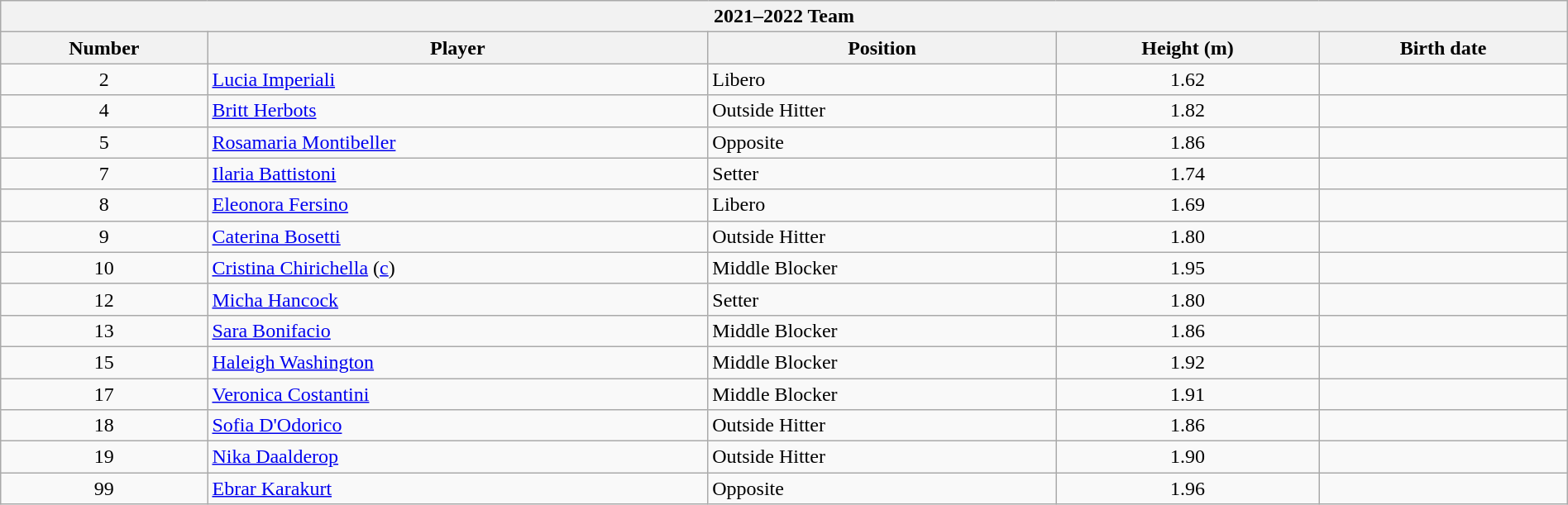<table class="wikitable collapsible collapsed" style="width:100%;">
<tr>
<th colspan=6><strong>2021–2022 Team</strong></th>
</tr>
<tr>
<th>Number</th>
<th>Player</th>
<th>Position</th>
<th>Height (m)</th>
<th>Birth date</th>
</tr>
<tr>
<td align=center>2</td>
<td> <a href='#'>Lucia Imperiali</a></td>
<td>Libero</td>
<td align=center>1.62</td>
<td></td>
</tr>
<tr>
<td align=center>4</td>
<td> <a href='#'>Britt Herbots</a></td>
<td>Outside Hitter</td>
<td align=center>1.82</td>
<td></td>
</tr>
<tr>
<td align=center>5</td>
<td> <a href='#'>Rosamaria Montibeller</a></td>
<td>Opposite</td>
<td align=center>1.86</td>
<td></td>
</tr>
<tr>
<td align=center>7</td>
<td> <a href='#'>Ilaria Battistoni</a></td>
<td>Setter</td>
<td align=center>1.74</td>
<td></td>
</tr>
<tr>
<td align=center>8</td>
<td> <a href='#'>Eleonora Fersino</a></td>
<td>Libero</td>
<td align=center>1.69</td>
<td></td>
</tr>
<tr>
<td align=center>9</td>
<td> <a href='#'>Caterina Bosetti</a></td>
<td>Outside Hitter</td>
<td align=center>1.80</td>
<td></td>
</tr>
<tr>
<td align=center>10</td>
<td> <a href='#'>Cristina Chirichella</a> (<a href='#'>c</a>)</td>
<td>Middle Blocker</td>
<td align=center>1.95</td>
<td></td>
</tr>
<tr>
<td align="center">12</td>
<td> <a href='#'>Micha Hancock</a></td>
<td>Setter</td>
<td align="center">1.80</td>
<td></td>
</tr>
<tr>
<td align="center">13</td>
<td> <a href='#'>Sara Bonifacio</a></td>
<td>Middle Blocker</td>
<td align="center">1.86</td>
<td></td>
</tr>
<tr>
<td align="center">15</td>
<td> <a href='#'>Haleigh Washington</a></td>
<td>Middle Blocker</td>
<td align="center">1.92</td>
<td></td>
</tr>
<tr>
<td align="center">17</td>
<td> <a href='#'>Veronica Costantini</a></td>
<td>Middle Blocker</td>
<td align="center">1.91</td>
<td></td>
</tr>
<tr>
<td align="center">18</td>
<td> <a href='#'>Sofia D'Odorico</a></td>
<td>Outside Hitter</td>
<td align="center">1.86</td>
<td></td>
</tr>
<tr>
<td align="center">19</td>
<td> <a href='#'>Nika Daalderop</a></td>
<td>Outside Hitter</td>
<td align="center">1.90</td>
<td></td>
</tr>
<tr>
<td align="center">99</td>
<td> <a href='#'>Ebrar Karakurt</a></td>
<td>Opposite</td>
<td align="center">1.96</td>
<td></td>
</tr>
</table>
